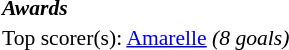<table width=100% cellspacing=1 style="font-size: 90%;">
<tr>
<td><strong><em>Awards</em></strong></td>
</tr>
<tr>
<td colspan=4>Top scorer(s):  <a href='#'>Amarelle</a> <em>(8 goals)</em></td>
</tr>
</table>
